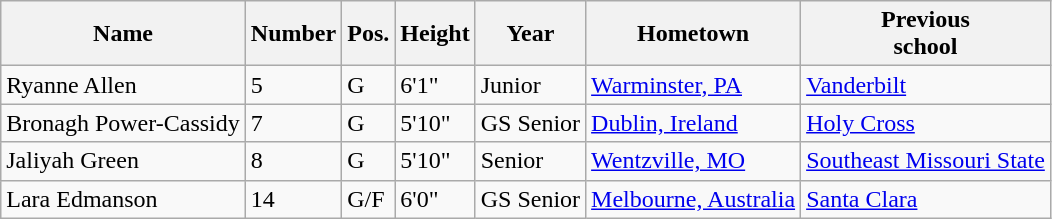<table class="wikitable sortable" border="1">
<tr>
<th>Name</th>
<th>Number</th>
<th>Pos.</th>
<th>Height</th>
<th>Year</th>
<th>Hometown</th>
<th class="unsortable">Previous<br>school</th>
</tr>
<tr>
<td>Ryanne Allen</td>
<td>5</td>
<td>G</td>
<td>6'1"</td>
<td>Junior</td>
<td><a href='#'>Warminster, PA</a></td>
<td><a href='#'>Vanderbilt</a></td>
</tr>
<tr>
<td>Bronagh Power-Cassidy</td>
<td>7</td>
<td>G</td>
<td>5'10"</td>
<td>GS Senior</td>
<td><a href='#'>Dublin, Ireland</a></td>
<td><a href='#'>Holy Cross</a></td>
</tr>
<tr>
<td>Jaliyah Green</td>
<td>8</td>
<td>G</td>
<td>5'10"</td>
<td>Senior</td>
<td><a href='#'>Wentzville, MO</a></td>
<td><a href='#'>Southeast Missouri State</a></td>
</tr>
<tr>
<td>Lara Edmanson</td>
<td>14</td>
<td>G/F</td>
<td>6'0"</td>
<td>GS Senior</td>
<td><a href='#'>Melbourne, Australia</a></td>
<td><a href='#'>Santa Clara</a></td>
</tr>
</table>
